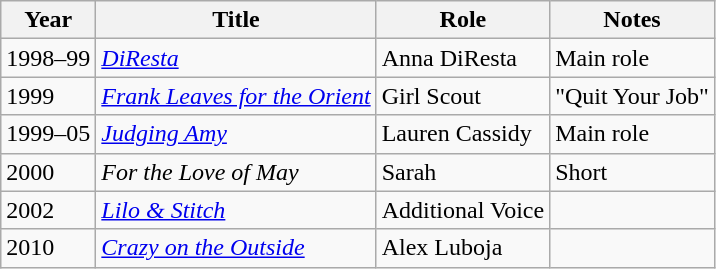<table class="wikitable sortable">
<tr>
<th>Year</th>
<th>Title</th>
<th>Role</th>
<th class="unsortable">Notes</th>
</tr>
<tr>
<td>1998–99</td>
<td><em><a href='#'>DiResta</a></em></td>
<td>Anna DiResta</td>
<td>Main role</td>
</tr>
<tr>
<td>1999</td>
<td><em><a href='#'>Frank Leaves for the Orient</a></em></td>
<td>Girl Scout</td>
<td>"Quit Your Job"</td>
</tr>
<tr>
<td>1999–05</td>
<td><em><a href='#'>Judging Amy</a></em></td>
<td>Lauren Cassidy</td>
<td>Main role</td>
</tr>
<tr>
<td>2000</td>
<td><em>For the Love of May</em></td>
<td>Sarah</td>
<td>Short</td>
</tr>
<tr>
<td>2002</td>
<td><em><a href='#'>Lilo & Stitch</a></em></td>
<td>Additional Voice</td>
<td></td>
</tr>
<tr>
<td>2010</td>
<td><em><a href='#'>Crazy on the Outside</a></em></td>
<td>Alex Luboja</td>
<td></td>
</tr>
</table>
